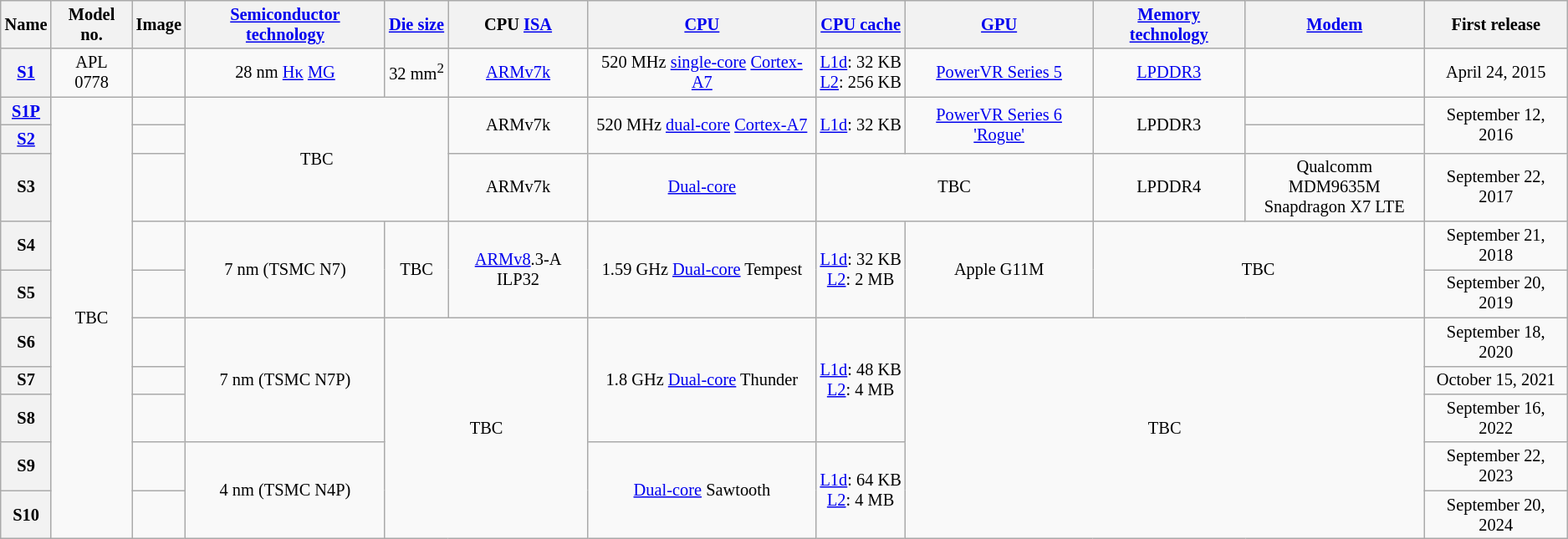<table class="wikitable sortable" style="font-size:85%; text-align:center">
<tr>
<th>Name</th>
<th>Model no.</th>
<th>Image</th>
<th><a href='#'>Semiconductor technology</a></th>
<th><a href='#'>Die size</a></th>
<th>CPU <a href='#'>ISA</a></th>
<th><a href='#'>CPU</a></th>
<th><a href='#'>CPU cache</a></th>
<th><a href='#'>GPU</a></th>
<th><a href='#'>Memory technology</a></th>
<th><a href='#'>Modem</a></th>
<th>First release</th>
</tr>
<tr>
<th><a href='#'>S1</a></th>
<td>APL<br>0778<br></td>
<td></td>
<td>28 nm <a href='#'>Hκ</a> <a href='#'>MG</a></td>
<td>32 mm<sup>2</sup></td>
<td><a href='#'>ARMv7k</a></td>
<td>520 MHz <a href='#'>single-core</a> <a href='#'>Cortex-A7</a></td>
<td><a href='#'>L1d</a>: 32 KB<br><a href='#'>L2</a>: 256 KB</td>
<td><a href='#'>PowerVR Series 5</a></td>
<td><a href='#'>LPDDR3</a></td>
<td></td>
<td>April 24, 2015</td>
</tr>
<tr>
<th><a href='#'>S1P</a></th>
<td rowspan="10">TBC</td>
<td></td>
<td colspan=2 rowspan=3>TBC</td>
<td rowspan=2>ARMv7k</td>
<td rowspan="2">520 MHz <a href='#'>dual-core</a> <a href='#'>Cortex-A7</a></td>
<td rowspan=2><a href='#'>L1d</a>: 32 KB</td>
<td rowspan=2><a href='#'>PowerVR Series 6 'Rogue'</a></td>
<td rowspan=2>LPDDR3</td>
<td></td>
<td rowspan=2>September 12, 2016</td>
</tr>
<tr>
<th><a href='#'>S2</a></th>
<td></td>
<td></td>
</tr>
<tr>
<th>S3</th>
<td></td>
<td>ARMv7k</td>
<td><a href='#'>Dual-core</a></td>
<td colspan=2>TBC</td>
<td>LPDDR4</td>
<td>Qualcomm MDM9635M<br>Snapdragon X7 LTE</td>
<td>September 22, 2017</td>
</tr>
<tr>
<th>S4</th>
<td></td>
<td rowspan=2>7 nm (TSMC N7)</td>
<td rowspan=2>TBC</td>
<td rowspan=2><a href='#'>ARMv8</a>.3-A ILP32<br></td>
<td rowspan=2>1.59 GHz <a href='#'>Dual-core</a> Tempest</td>
<td rowspan=2><a href='#'>L1d</a>: 32 KB<br><a href='#'>L2</a>: 2 MB</td>
<td rowspan=2>Apple G11M</td>
<td colspan=2 rowspan=2>TBC</td>
<td>September 21, 2018</td>
</tr>
<tr>
<th>S5</th>
<td></td>
<td>September 20, 2019</td>
</tr>
<tr>
<th>S6</th>
<td></td>
<td rowspan=3>7 nm (TSMC N7P)</td>
<td colspan="2" rowspan="5">TBC</td>
<td rowspan=3>1.8 GHz <a href='#'>Dual-core</a> Thunder</td>
<td rowspan="3"><a href='#'>L1d</a>: 48 KB<br><a href='#'>L2</a>: 4 MB</td>
<td colspan="3" rowspan="5">TBC</td>
<td>September 18, 2020</td>
</tr>
<tr>
<th>S7</th>
<td></td>
<td>October 15, 2021</td>
</tr>
<tr>
<th>S8</th>
<td></td>
<td>September 16, 2022</td>
</tr>
<tr>
<th>S9</th>
<td></td>
<td rowspan="2">4 nm (TSMC N4P)</td>
<td rowspan="2"><a href='#'>Dual-core</a> Sawtooth</td>
<td rowspan="2"><a href='#'>L1d</a>: 64 KB<br><a href='#'>L2</a>: 4 MB</td>
<td>September 22, 2023</td>
</tr>
<tr>
<th>S10</th>
<td></td>
<td>September 20, 2024</td>
</tr>
</table>
